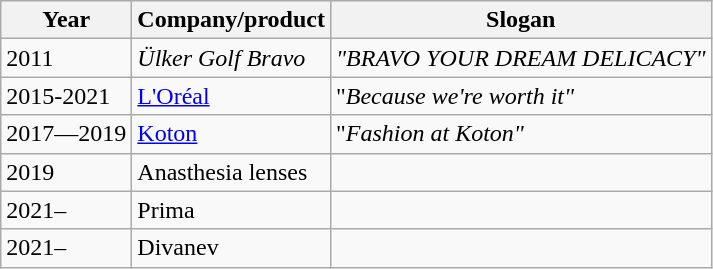<table class="wikitable">
<tr>
<th>Year</th>
<th>Company/product</th>
<th>Slogan</th>
</tr>
<tr>
<td>2011</td>
<td><em>Ülker Golf Bravo</em></td>
<td><em>"BRAVO YOUR DREAM DELICACY"</em></td>
</tr>
<tr>
<td>2015-2021</td>
<td><a href='#'>L'Oréal</a></td>
<td>"<em>Because we're worth it"</em></td>
</tr>
<tr>
<td>2017—2019</td>
<td><a href='#'>Koton</a></td>
<td>"<em>Fashion at Koton"</em></td>
</tr>
<tr>
<td>2019</td>
<td>Anasthesia lenses</td>
<td></td>
</tr>
<tr>
<td>2021–</td>
<td>Prima</td>
<td></td>
</tr>
<tr>
<td>2021–</td>
<td>Divanev</td>
<td></td>
</tr>
</table>
